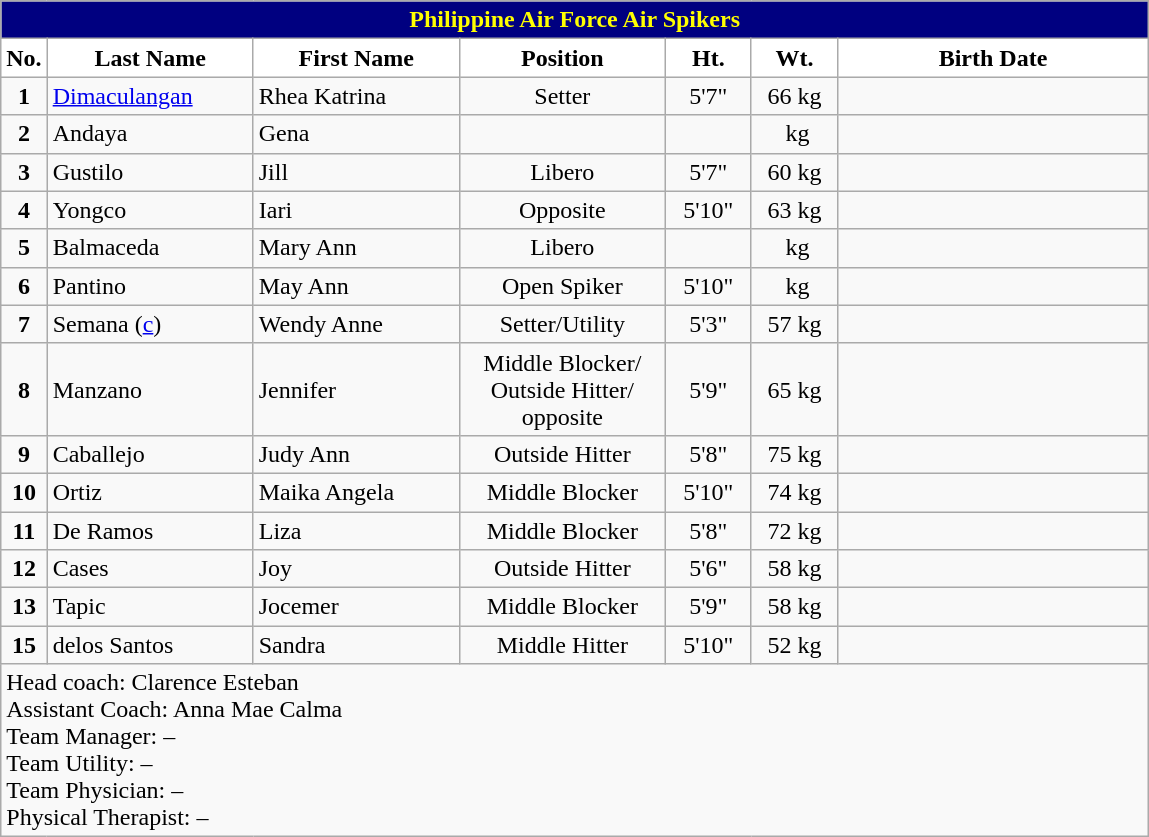<table class="wikitable"  style="text-align:center;">
<tr>
<th colspan="8" style= "background: #000080; color: yellow; text-align: center"><strong>Philippine Air Force Air Spikers</strong></th>
</tr>
<tr>
<th width=3px style="background: white; color: black; text-align: center"><strong>No.</strong></th>
<th width=130px style="background: white; color: black">Last Name</th>
<th width=130px style="background: white; color: black">First Name</th>
<th width=130px style="background: white; color: black">Position</th>
<th width=50px style="background: white; color: black">Ht.</th>
<th width=50px style="background: white; color: black">Wt.</th>
<th width=200px style="background: white; color: black">Birth Date</th>
</tr>
<tr>
<td><strong>1</strong></td>
<td style="text-align: left"><a href='#'>Dimaculangan</a></td>
<td style="text-align: left">Rhea Katrina</td>
<td>Setter</td>
<td>5'7"</td>
<td>66 kg</td>
<td></td>
</tr>
<tr>
<td><strong>2</strong></td>
<td style="text-align: left">Andaya</td>
<td style="text-align: left">Gena</td>
<td></td>
<td></td>
<td> kg</td>
<td></td>
</tr>
<tr>
<td><strong>3</strong></td>
<td style="text-align: left">Gustilo</td>
<td style="text-align: left">Jill</td>
<td>Libero</td>
<td>5'7"</td>
<td>60 kg</td>
<td></td>
</tr>
<tr>
<td><strong>4</strong></td>
<td style="text-align: left">Yongco</td>
<td style="text-align: left">Iari</td>
<td>Opposite</td>
<td>5'10"</td>
<td>63 kg</td>
<td></td>
</tr>
<tr>
<td><strong>5</strong></td>
<td style="text-align: left">Balmaceda</td>
<td style="text-align: left">Mary Ann</td>
<td>Libero</td>
<td></td>
<td> kg</td>
<td></td>
</tr>
<tr>
<td><strong>6</strong></td>
<td style="text-align: left">Pantino</td>
<td style="text-align: left">May Ann</td>
<td>Open Spiker</td>
<td>5'10"</td>
<td> kg</td>
<td></td>
</tr>
<tr>
<td><strong>7</strong></td>
<td style="text-align: left">Semana (<a href='#'>c</a>)</td>
<td style="text-align: left">Wendy Anne</td>
<td>Setter/Utility</td>
<td>5'3"</td>
<td>57 kg</td>
<td></td>
</tr>
<tr>
<td><strong>8</strong></td>
<td style="text-align: left">Manzano</td>
<td style="text-align: left">Jennifer</td>
<td>Middle Blocker/ Outside Hitter/ opposite</td>
<td>5'9"</td>
<td>65 kg</td>
<td></td>
</tr>
<tr>
<td><strong>9</strong></td>
<td style="text-align: left">Caballejo</td>
<td style="text-align: left">Judy Ann</td>
<td>Outside Hitter</td>
<td>5'8"</td>
<td>75 kg</td>
<td></td>
</tr>
<tr>
<td><strong>10</strong></td>
<td style="text-align: left">Ortiz</td>
<td style="text-align: left">Maika Angela</td>
<td>Middle Blocker</td>
<td>5'10"</td>
<td>74 kg</td>
<td></td>
</tr>
<tr>
<td><strong>11</strong></td>
<td style="text-align: left">De Ramos</td>
<td style="text-align: left">Liza</td>
<td>Middle Blocker</td>
<td>5'8"</td>
<td>72 kg</td>
<td></td>
</tr>
<tr>
<td><strong>12</strong></td>
<td style="text-align: left">Cases</td>
<td style="text-align: left">Joy</td>
<td>Outside Hitter</td>
<td>5'6"</td>
<td>58 kg</td>
<td></td>
</tr>
<tr>
<td><strong>13</strong></td>
<td style="text-align: left">Tapic</td>
<td style="text-align: left">Jocemer</td>
<td>Middle Blocker</td>
<td>5'9"</td>
<td>58 kg</td>
<td></td>
</tr>
<tr>
<td><strong>15</strong></td>
<td style="text-align: left">delos Santos</td>
<td style="text-align: left">Sandra</td>
<td>Middle Hitter</td>
<td>5'10"</td>
<td>52 kg</td>
<td></td>
</tr>
<tr>
<td colspan="8" style="text-align: left">Head coach:  Clarence Esteban<br> Assistant Coach:  Anna Mae Calma<br> Team Manager: – <br> Team Utility: – <br> Team Physician: – <br> Physical Therapist: –</td>
</tr>
</table>
